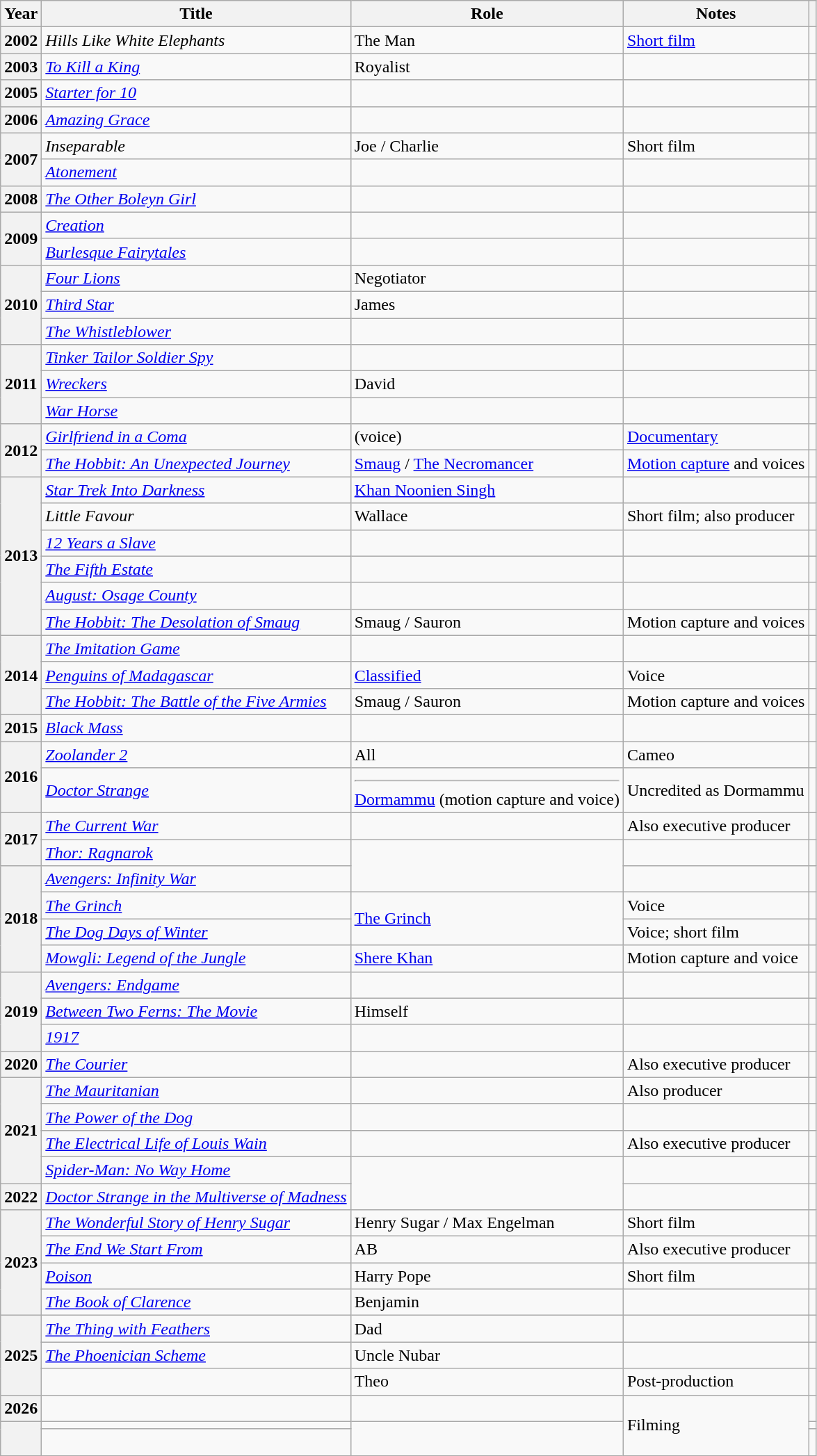<table class="wikitable plainrowheaders sortable">
<tr>
<th scope="col">Year</th>
<th scope="col">Title</th>
<th scope="col">Role</th>
<th scope="col" class="unsortable">Notes</th>
<th scope="col" class="unsortable"></th>
</tr>
<tr>
<th scope="row">2002</th>
<td><em>Hills Like White Elephants</em></td>
<td>The Man</td>
<td><a href='#'>Short film</a></td>
<td style="text-align: center;"></td>
</tr>
<tr>
<th scope="row">2003</th>
<td><em><a href='#'>To Kill a King</a></em></td>
<td>Royalist</td>
<td></td>
<td style="text-align: center;"></td>
</tr>
<tr>
<th scope="row">2005</th>
<td><em><a href='#'>Starter for 10</a></em></td>
<td></td>
<td></td>
<td style="text-align: center;"></td>
</tr>
<tr>
<th scope="row">2006</th>
<td><em><a href='#'>Amazing Grace</a></em></td>
<td></td>
<td></td>
<td style="text-align: center;"></td>
</tr>
<tr>
<th scope="row" rowspan="2">2007</th>
<td><em>Inseparable</em></td>
<td>Joe / Charlie</td>
<td>Short film</td>
<td style="text-align: center;"></td>
</tr>
<tr>
<td><em><a href='#'>Atonement</a></em></td>
<td></td>
<td></td>
<td style="text-align: center;"></td>
</tr>
<tr>
<th scope="row">2008</th>
<td><em><a href='#'>The Other Boleyn Girl</a></em></td>
<td></td>
<td></td>
<td style="text-align: center;"></td>
</tr>
<tr>
<th scope="row" rowspan="2">2009</th>
<td><em><a href='#'>Creation</a></em></td>
<td></td>
<td></td>
<td style="text-align: center;"></td>
</tr>
<tr>
<td><em><a href='#'>Burlesque Fairytales</a></em></td>
<td></td>
<td></td>
<td style="text-align: center;"></td>
</tr>
<tr>
<th scope="row" rowspan="3">2010</th>
<td><em><a href='#'>Four Lions</a></em></td>
<td>Negotiator</td>
<td></td>
<td style="text-align: center;"></td>
</tr>
<tr>
<td><em><a href='#'>Third Star</a></em></td>
<td>James</td>
<td></td>
<td style="text-align: center;"></td>
</tr>
<tr>
<td><em><a href='#'>The Whistleblower</a></em></td>
<td></td>
<td></td>
<td style="text-align: center;"></td>
</tr>
<tr>
<th scope="row" rowspan="3">2011</th>
<td><em><a href='#'>Tinker Tailor Soldier Spy</a></em></td>
<td></td>
<td></td>
<td style="text-align: center;"></td>
</tr>
<tr>
<td><em><a href='#'>Wreckers</a></em></td>
<td>David</td>
<td></td>
<td style="text-align: center;"></td>
</tr>
<tr>
<td><em><a href='#'>War Horse</a></em></td>
<td></td>
<td></td>
<td style="text-align: center;"></td>
</tr>
<tr>
<th scope="row" rowspan="2">2012</th>
<td><em><a href='#'>Girlfriend in a Coma</a></em></td>
<td> (voice)</td>
<td><a href='#'>Documentary</a></td>
<td style="text-align: center;"></td>
</tr>
<tr>
<td><em><a href='#'>The Hobbit: An Unexpected Journey</a></em></td>
<td><a href='#'>Smaug</a> / <a href='#'>The Necromancer</a></td>
<td><a href='#'>Motion capture</a> and voices</td>
<td style="text-align: center;"></td>
</tr>
<tr>
<th scope="row" rowspan="6">2013</th>
<td><em><a href='#'>Star Trek Into Darkness</a></em></td>
<td><a href='#'>Khan Noonien Singh</a></td>
<td></td>
<td style="text-align: center;"></td>
</tr>
<tr>
<td><em>Little Favour</em></td>
<td>Wallace</td>
<td>Short film; also producer</td>
<td style="text-align: center;"></td>
</tr>
<tr>
<td><em><a href='#'>12 Years a Slave</a></em></td>
<td></td>
<td></td>
<td style="text-align: center;"></td>
</tr>
<tr>
<td><em><a href='#'>The Fifth Estate</a></em></td>
<td></td>
<td></td>
<td style="text-align: center;"></td>
</tr>
<tr>
<td><em><a href='#'>August: Osage County</a></em></td>
<td></td>
<td></td>
<td style="text-align: center;"></td>
</tr>
<tr>
<td><em><a href='#'>The Hobbit: The Desolation of Smaug</a></em></td>
<td>Smaug / Sauron</td>
<td>Motion capture and voices</td>
<td style="text-align: center;"></td>
</tr>
<tr>
<th scope="row" rowspan="3">2014</th>
<td><em><a href='#'>The Imitation Game</a></em></td>
<td></td>
<td></td>
<td style="text-align: center;"></td>
</tr>
<tr>
<td><em><a href='#'>Penguins of Madagascar</a></em></td>
<td><a href='#'>Classified</a></td>
<td>Voice</td>
<td style="text-align: center;"></td>
</tr>
<tr>
<td><em><a href='#'>The Hobbit: The Battle of the Five Armies</a></em></td>
<td>Smaug / Sauron</td>
<td>Motion capture and voices</td>
<td style="text-align: center;"></td>
</tr>
<tr>
<th scope="row">2015</th>
<td><em><a href='#'>Black Mass</a></em></td>
<td></td>
<td></td>
<td style="text-align: center;"></td>
</tr>
<tr>
<th scope="row" rowspan="2">2016</th>
<td><em><a href='#'>Zoolander 2</a></em></td>
<td>All</td>
<td>Cameo</td>
<td style="text-align: center;"></td>
</tr>
<tr>
<td><em><a href='#'>Doctor Strange</a></em></td>
<td> <hr> <a href='#'>Dormammu</a> (motion capture and voice)</td>
<td>Uncredited as Dormammu</td>
<td style="text-align: center;"><br></td>
</tr>
<tr>
<th scope="row" rowspan="2">2017</th>
<td><em><a href='#'>The Current War</a></em></td>
<td></td>
<td>Also executive producer</td>
<td style="text-align: center;"></td>
</tr>
<tr>
<td><em><a href='#'>Thor: Ragnarok</a></em></td>
<td rowspan="2"></td>
<td></td>
<td style="text-align: center;"></td>
</tr>
<tr>
<th scope="row" rowspan="4">2018</th>
<td><em><a href='#'>Avengers: Infinity War</a></em></td>
<td></td>
<td style="text-align: center;"></td>
</tr>
<tr>
<td><em><a href='#'>The Grinch</a></em></td>
<td rowspan="2"><a href='#'>The Grinch</a></td>
<td>Voice</td>
<td style="text-align: center;"></td>
</tr>
<tr>
<td><em><a href='#'>The Dog Days of Winter</a></em></td>
<td>Voice; short film</td>
<td></td>
</tr>
<tr>
<td><em><a href='#'>Mowgli: Legend of the Jungle</a></em></td>
<td><a href='#'>Shere Khan</a></td>
<td>Motion capture and voice</td>
<td style="text-align: center;"></td>
</tr>
<tr>
<th scope="row" rowspan="3">2019</th>
<td><em><a href='#'>Avengers: Endgame</a></em></td>
<td></td>
<td></td>
<td style="text-align: center;"></td>
</tr>
<tr>
<td><em><a href='#'>Between Two Ferns: The Movie</a></em></td>
<td>Himself</td>
<td></td>
<td style="text-align: center;"></td>
</tr>
<tr>
<td><em><a href='#'>1917</a></em></td>
<td></td>
<td></td>
<td style="text-align: center;"></td>
</tr>
<tr>
<th scope="row">2020</th>
<td><em><a href='#'>The Courier</a></em></td>
<td></td>
<td>Also executive producer</td>
<td style="text-align: center;"></td>
</tr>
<tr>
<th scope="row" rowspan="4">2021</th>
<td><em><a href='#'>The Mauritanian</a></em></td>
<td></td>
<td>Also producer</td>
<td style="text-align:center;"></td>
</tr>
<tr>
<td><em><a href='#'>The Power of the Dog</a></em></td>
<td></td>
<td></td>
<td style="text-align: center;"></td>
</tr>
<tr>
<td><em><a href='#'>The Electrical Life of Louis Wain</a></em></td>
<td></td>
<td>Also executive producer</td>
<td style="text-align:center;"></td>
</tr>
<tr>
<td><em><a href='#'>Spider-Man: No Way Home</a></em></td>
<td rowspan="2"></td>
<td></td>
<td style="text-align: center;"></td>
</tr>
<tr>
<th scope="row">2022</th>
<td><em><a href='#'>Doctor Strange in the Multiverse of Madness</a></em></td>
<td></td>
<td style="text-align: center;"></td>
</tr>
<tr>
<th scope="row" rowspan="4">2023</th>
<td><em><a href='#'>The Wonderful Story of Henry Sugar</a></em></td>
<td>Henry Sugar / Max Engelman</td>
<td>Short film</td>
<td style="text-align: center;"></td>
</tr>
<tr>
<td><em><a href='#'>The End We Start From</a></em></td>
<td>AB</td>
<td>Also executive producer</td>
<td style="text-align: center;"></td>
</tr>
<tr>
<td><em><a href='#'>Poison</a></em></td>
<td>Harry Pope</td>
<td>Short film</td>
<td style="text-align: center;"></td>
</tr>
<tr>
<td><em><a href='#'>The Book of Clarence</a></em></td>
<td>Benjamin</td>
<td></td>
<td style="text-align: center;"></td>
</tr>
<tr>
<th scope="row" rowspan="3">2025</th>
<td><em><a href='#'>The Thing with Feathers</a></em></td>
<td>Dad</td>
<td></td>
<td style="text-align: center;"></td>
</tr>
<tr>
<td><em><a href='#'>The Phoenician Scheme</a></em></td>
<td>Uncle Nubar</td>
<td></td>
<td style="text-align: center;"></td>
</tr>
<tr>
<td></td>
<td>Theo</td>
<td>Post-production</td>
<td></td>
</tr>
<tr>
<th scope="row">2026</th>
<td></td>
<td></td>
<td rowspan="3">Filming</td>
<td style="text-align: center;"></td>
</tr>
<tr>
<th scope="row"  rowspan="2"></th>
<td></td>
<td rowspan="2"></td>
<td style="text-align: center;"></td>
</tr>
<tr>
<td></td>
<td style="text-align: center;"><br>
</td>
</tr>
</table>
